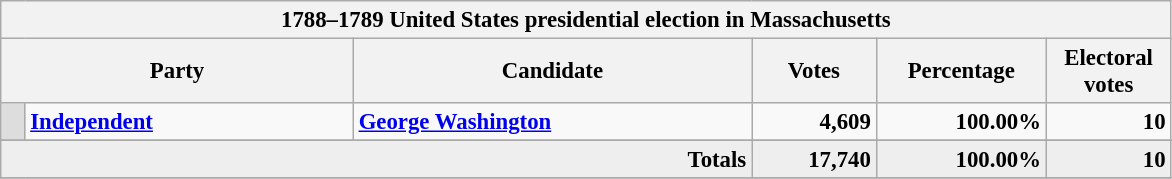<table class="wikitable" style="font-size: 95%;">
<tr>
<th colspan="6">1788–1789 United States presidential election in Massachusetts</th>
</tr>
<tr>
<th colspan="2" style="width: 15em">Party</th>
<th style="width: 17em">Candidate</th>
<th style="width: 5em">Votes</th>
<th style="width: 7em">Percentage</th>
<th style="width: 5em">Electoral votes</th>
</tr>
<tr>
<th style="background-color:#DDDDDD; width: 3px"></th>
<td style="width: 130px"><strong><a href='#'>Independent</a></strong></td>
<td><strong><a href='#'>George Washington</a></strong></td>
<td align="right"><strong>4,609</strong></td>
<td align="right"><strong>100.00%</strong></td>
<td align="right"><strong>10</strong></td>
</tr>
<tr>
</tr>
<tr bgcolor="#EEEEEE">
<td colspan="3" align="right"><strong>Totals</strong></td>
<td align="right"><strong>17,740</strong></td>
<td align="right"><strong>100.00%</strong></td>
<td align="right"><strong>10</strong></td>
</tr>
<tr>
</tr>
</table>
